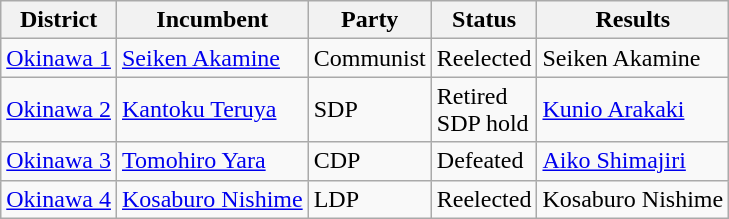<table class="wikitable">
<tr>
<th>District</th>
<th>Incumbent</th>
<th>Party</th>
<th>Status</th>
<th>Results</th>
</tr>
<tr>
<td><a href='#'>Okinawa 1</a></td>
<td><a href='#'>Seiken Akamine</a></td>
<td>Communist</td>
<td>Reelected</td>
<td>Seiken Akamine</td>
</tr>
<tr>
<td><a href='#'>Okinawa 2</a></td>
<td><a href='#'>Kantoku Teruya</a></td>
<td>SDP</td>
<td>Retired<br>SDP hold</td>
<td><a href='#'>Kunio Arakaki</a></td>
</tr>
<tr>
<td><a href='#'>Okinawa 3</a></td>
<td><a href='#'>Tomohiro Yara</a></td>
<td>CDP</td>
<td>Defeated</td>
<td><a href='#'>Aiko Shimajiri</a></td>
</tr>
<tr>
<td><a href='#'>Okinawa 4</a></td>
<td><a href='#'>Kosaburo Nishime</a></td>
<td>LDP</td>
<td>Reelected</td>
<td>Kosaburo Nishime</td>
</tr>
</table>
